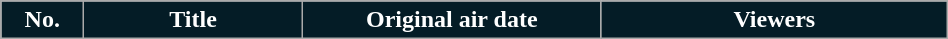<table class="wikitable plainrowheaders" style="width:50%;">
<tr>
<th scope="col" style="background:#041c26; color:#fff; width:3em;">No.</th>
<th scope="col" style="background:#041c26; color:#fff;">Title</th>
<th scope="col" style="background:#041c26; color:#fff; width:12em;">Original air date</th>
<th scope="col" style="background:#041c26; color:#fff;">Viewers<br>










</th>
</tr>
</table>
